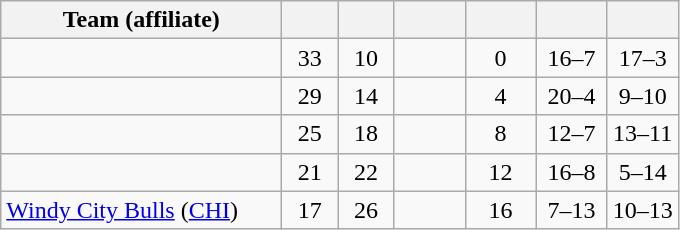<table class="wikitable" style="text-align:center">
<tr>
<th style="width:180px">Team (affiliate)</th>
<th style="width:30px"></th>
<th style="width:30px"></th>
<th style="width:40px"></th>
<th style="width:40px"></th>
<th style="width:40px"></th>
<th style="width:40px"></th>
</tr>
<tr>
<td align=left></td>
<td>33</td>
<td>10</td>
<td></td>
<td>0</td>
<td>16–7</td>
<td>17–3</td>
</tr>
<tr>
<td align=left></td>
<td>29</td>
<td>14</td>
<td></td>
<td>4</td>
<td>20–4</td>
<td>9–10</td>
</tr>
<tr>
<td align=left></td>
<td>25</td>
<td>18</td>
<td></td>
<td>8</td>
<td>12–7</td>
<td>13–11</td>
</tr>
<tr>
<td align=left></td>
<td>21</td>
<td>22</td>
<td></td>
<td>12</td>
<td>16–8</td>
<td>5–14</td>
</tr>
<tr>
<td align=left><a href='#'>Windy City Bulls</a> (<a href='#'>CHI</a>)</td>
<td>17</td>
<td>26</td>
<td></td>
<td>16</td>
<td>7–13</td>
<td>10–13</td>
</tr>
</table>
